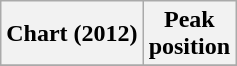<table class="wikitable sortable plainrowheaders">
<tr>
<th scope="col">Chart (2012)</th>
<th scope="col">Peak<br>position</th>
</tr>
<tr>
</tr>
</table>
